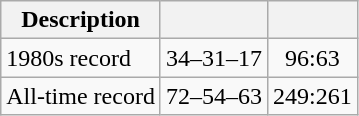<table class="wikitable">
<tr>
<th>Description</th>
<th></th>
<th></th>
</tr>
<tr>
<td>1980s record</td>
<td align="center">34–31–17</td>
<td align="center">96:63</td>
</tr>
<tr>
<td>All-time record</td>
<td align="center">72–54–63</td>
<td align="center">249:261</td>
</tr>
</table>
